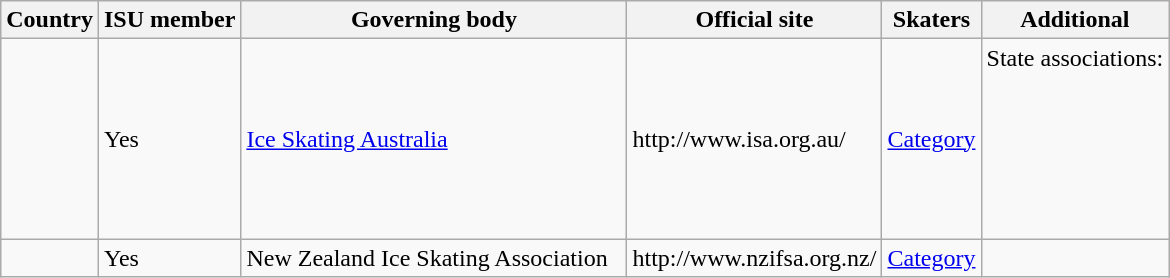<table class="wikitable">
<tr>
<th>Country</th>
<th>ISU member</th>
<th width=250px>Governing body</th>
<th>Official site</th>
<th>Skaters</th>
<th>Additional</th>
</tr>
<tr>
<td></td>
<td>Yes</td>
<td><a href='#'>Ice Skating Australia</a></td>
<td>http://www.isa.org.au/</td>
<td><a href='#'>Category</a></td>
<td>State associations: <br>  <br>  <br>  <br>  <br>  <br>  <br> </td>
</tr>
<tr>
<td></td>
<td>Yes</td>
<td>New Zealand Ice Skating Association</td>
<td>http://www.nzifsa.org.nz/</td>
<td><a href='#'>Category</a></td>
<td></td>
</tr>
</table>
